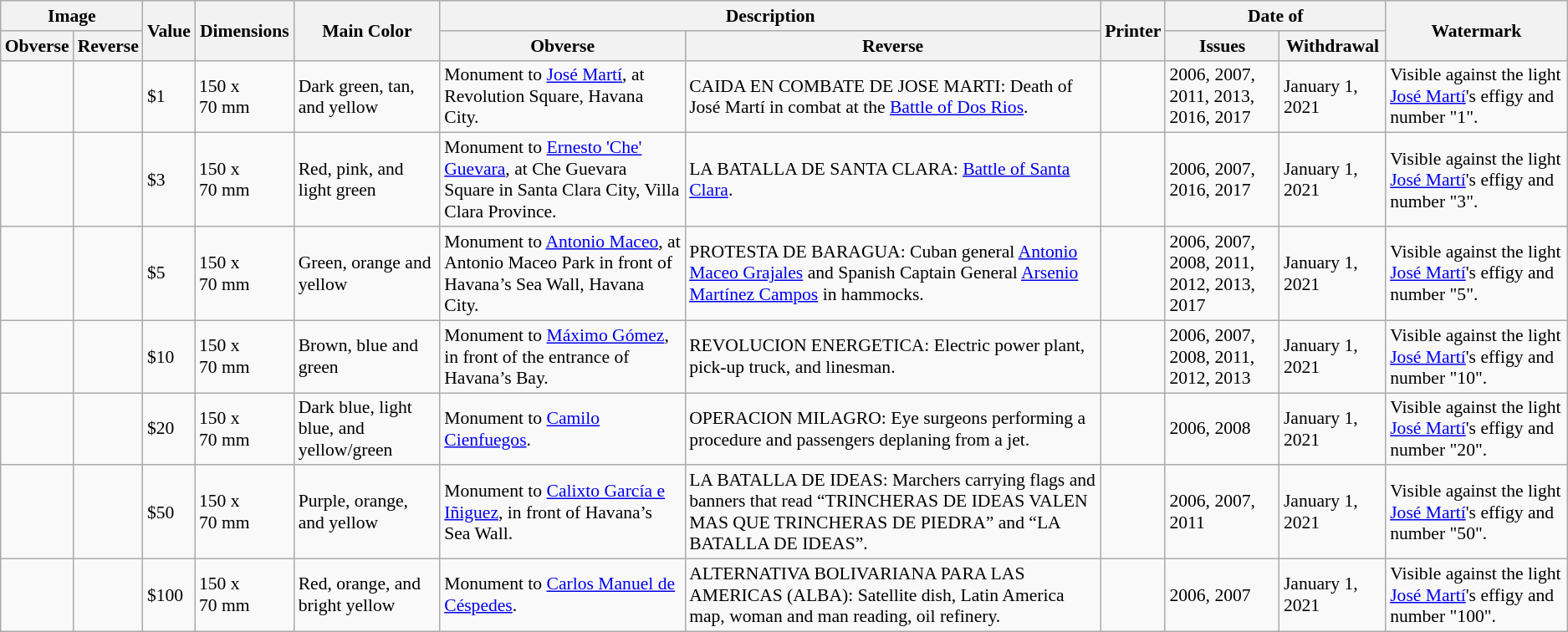<table class="wikitable" style="font-size: 90%">
<tr>
<th colspan=2>Image</th>
<th rowspan=2>Value</th>
<th rowspan=2>Dimensions</th>
<th rowspan=2>Main Color</th>
<th colspan=2>Description</th>
<th rowspan=2>Printer</th>
<th colspan=2>Date of</th>
<th rowspan=2>Watermark</th>
</tr>
<tr>
<th>Obverse</th>
<th>Reverse</th>
<th>Obverse</th>
<th>Reverse</th>
<th>Issues</th>
<th>Withdrawal</th>
</tr>
<tr>
<td></td>
<td></td>
<td>$1</td>
<td>150 x 70 mm</td>
<td>Dark green, tan, and yellow</td>
<td>Monument to <a href='#'>José Martí</a>, at Revolution Square, Havana City.</td>
<td>CAIDA EN COMBATE DE JOSE MARTI: Death of José Martí in combat at the <a href='#'>Battle of Dos Rios</a>.</td>
<td></td>
<td>2006, 2007, 2011, 2013, 2016, 2017</td>
<td>January 1, 2021</td>
<td>Visible against the light <a href='#'>José Martí</a>'s effigy and number "1".</td>
</tr>
<tr>
<td></td>
<td></td>
<td>$3</td>
<td>150 x 70 mm</td>
<td>Red, pink, and light green</td>
<td>Monument to <a href='#'>Ernesto 'Che' Guevara</a>, at Che Guevara Square in Santa Clara City, Villa Clara Province.</td>
<td>LA BATALLA DE SANTA CLARA: <a href='#'>Battle of Santa Clara</a>.</td>
<td></td>
<td>2006, 2007, 2016, 2017</td>
<td>January 1, 2021</td>
<td>Visible against the light <a href='#'>José Martí</a>'s effigy and number "3".</td>
</tr>
<tr>
<td></td>
<td></td>
<td>$5</td>
<td>150 x 70 mm</td>
<td>Green, orange and yellow</td>
<td>Monument to <a href='#'>Antonio Maceo</a>, at Antonio Maceo Park in front of Havana’s Sea Wall, Havana City.</td>
<td>PROTESTA DE BARAGUA: Cuban general <a href='#'>Antonio Maceo Grajales</a> and Spanish Captain General <a href='#'>Arsenio Martínez Campos</a> in hammocks.</td>
<td></td>
<td>2006, 2007, 2008, 2011, 2012, 2013, 2017</td>
<td>January 1, 2021</td>
<td>Visible against the light <a href='#'>José Martí</a>'s effigy and number "5".</td>
</tr>
<tr>
<td></td>
<td></td>
<td>$10</td>
<td>150 x 70 mm</td>
<td>Brown, blue and green</td>
<td>Monument to <a href='#'>Máximo Gómez</a>, in front of the entrance of Havana’s Bay.</td>
<td>REVOLUCION ENERGETICA: Electric power plant, pick-up truck, and linesman.</td>
<td></td>
<td>2006, 2007, 2008, 2011, 2012, 2013</td>
<td>January 1, 2021</td>
<td>Visible against the light <a href='#'>José Martí</a>'s effigy and number "10".</td>
</tr>
<tr>
<td></td>
<td></td>
<td>$20</td>
<td>150 x 70 mm</td>
<td>Dark blue, light blue, and yellow/green</td>
<td>Monument to <a href='#'>Camilo Cienfuegos</a>.</td>
<td>OPERACION MILAGRO: Eye surgeons performing a procedure and passengers deplaning from a jet.</td>
<td></td>
<td>2006, 2008</td>
<td>January 1, 2021</td>
<td>Visible against the light <a href='#'>José Martí</a>'s effigy and number "20".</td>
</tr>
<tr>
<td></td>
<td></td>
<td>$50</td>
<td>150 x 70 mm</td>
<td>Purple, orange, and yellow</td>
<td>Monument to <a href='#'>Calixto García e Iñiguez</a>, in front of Havana’s Sea Wall.</td>
<td>LA BATALLA DE IDEAS: Marchers carrying flags and banners that read “TRINCHERAS DE IDEAS VALEN MAS QUE TRINCHERAS DE PIEDRA” and “LA BATALLA DE IDEAS”.</td>
<td></td>
<td>2006, 2007, 2011</td>
<td>January 1, 2021</td>
<td>Visible against the light <a href='#'>José Martí</a>'s effigy and number "50".</td>
</tr>
<tr>
<td></td>
<td></td>
<td>$100</td>
<td>150 x 70 mm</td>
<td>Red, orange, and bright yellow</td>
<td>Monument to <a href='#'>Carlos Manuel de Céspedes</a>.</td>
<td>ALTERNATIVA BOLIVARIANA PARA LAS AMERICAS (ALBA): Satellite dish, Latin America map, woman and man reading, oil refinery.</td>
<td></td>
<td>2006, 2007</td>
<td>January 1, 2021</td>
<td>Visible against the light <a href='#'>José Martí</a>'s effigy and number "100".</td>
</tr>
</table>
